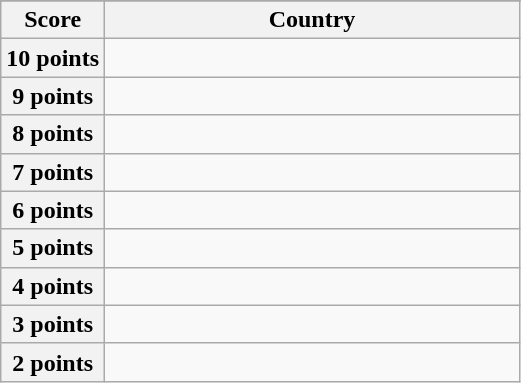<table class="wikitable">
<tr>
</tr>
<tr>
<th scope="col" width="20%">Score</th>
<th scope="col">Country</th>
</tr>
<tr>
<th scope="row">10 points</th>
<td></td>
</tr>
<tr>
<th scope="row">9 points</th>
<td></td>
</tr>
<tr>
<th scope="row">8 points</th>
<td></td>
</tr>
<tr>
<th scope="row">7 points</th>
<td></td>
</tr>
<tr>
<th scope="row">6 points</th>
<td></td>
</tr>
<tr>
<th scope="row">5 points</th>
<td></td>
</tr>
<tr>
<th scope="row">4 points</th>
<td></td>
</tr>
<tr>
<th scope="row">3 points</th>
<td></td>
</tr>
<tr>
<th scope="row">2 points</th>
<td></td>
</tr>
</table>
